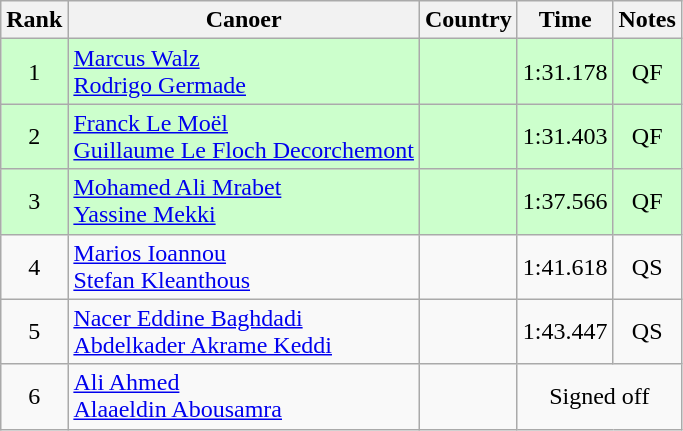<table class="wikitable" style="text-align:center;">
<tr>
<th>Rank</th>
<th>Canoer</th>
<th>Country</th>
<th>Time</th>
<th>Notes</th>
</tr>
<tr bgcolor=ccffcc>
<td>1</td>
<td align="left"><a href='#'>Marcus Walz</a><br><a href='#'>Rodrigo Germade</a></td>
<td align="left"></td>
<td>1:31.178</td>
<td>QF</td>
</tr>
<tr bgcolor=ccffcc>
<td>2</td>
<td align="left"><a href='#'>Franck Le Moël</a><br><a href='#'>Guillaume Le Floch Decorchemont</a></td>
<td align="left"></td>
<td>1:31.403</td>
<td>QF</td>
</tr>
<tr bgcolor=ccffcc>
<td>3</td>
<td align="left"><a href='#'>Mohamed Ali Mrabet</a><br><a href='#'>Yassine Mekki</a></td>
<td align="left"></td>
<td>1:37.566</td>
<td>QF</td>
</tr>
<tr>
<td>4</td>
<td align="left"><a href='#'>Marios Ioannou</a><br><a href='#'>Stefan Kleanthous</a></td>
<td align="left"></td>
<td>1:41.618</td>
<td>QS</td>
</tr>
<tr>
<td>5</td>
<td align="left"><a href='#'>Nacer Eddine Baghdadi</a><br><a href='#'>Abdelkader Akrame Keddi</a></td>
<td align="left"></td>
<td>1:43.447</td>
<td>QS</td>
</tr>
<tr>
<td>6</td>
<td align="left"><a href='#'>Ali Ahmed</a><br><a href='#'>Alaaeldin Abousamra</a></td>
<td align="left"></td>
<td colspan=2>Signed off</td>
</tr>
</table>
